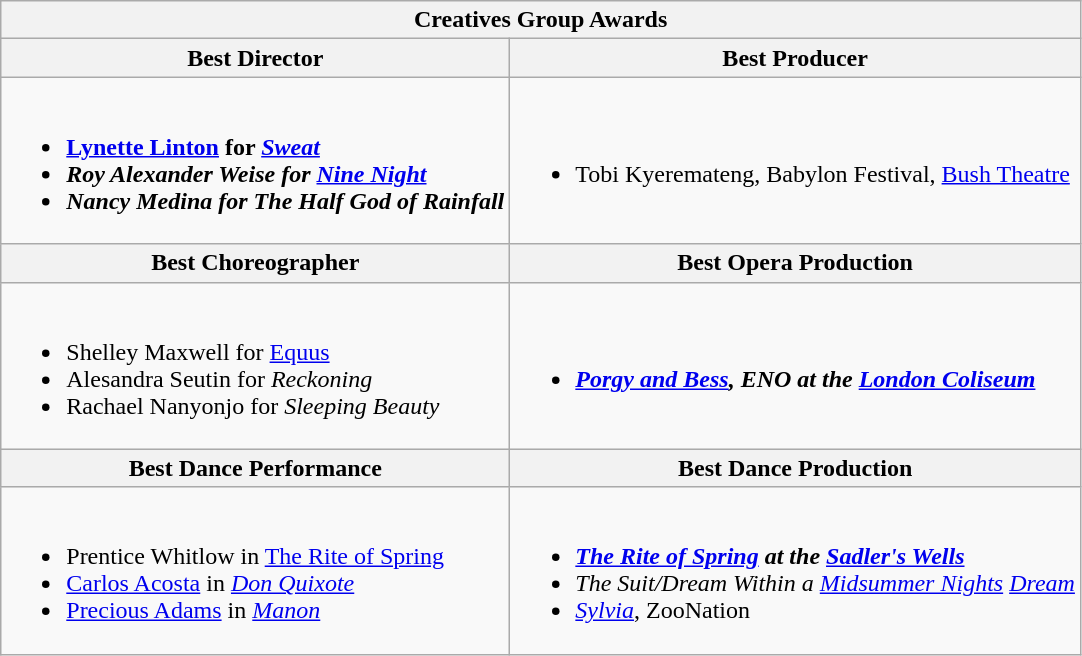<table class="wikitable">
<tr>
<th colspan="2">Creatives Group Awards</th>
</tr>
<tr>
<th>Best Director</th>
<th>Best Producer</th>
</tr>
<tr>
<td><br><ul><li><strong><a href='#'>Lynette Linton</a> for <em><a href='#'>Sweat</a><strong><em></li><li>Roy Alexander Weise for </em><a href='#'>Nine Night</a><em></li><li>Nancy Medina for </em>The Half God of Rainfall<em></li></ul></td>
<td><br><ul><li>Tobi Kyeremateng, Babylon Festival, <a href='#'>Bush Theatre</a></li></ul></td>
</tr>
<tr>
<th>Best Choreographer</th>
<th>Best Opera Production</th>
</tr>
<tr>
<td><br><ul><li></strong>Shelley Maxwell for </em><a href='#'>Equus</a></em></strong></li><li>Alesandra Seutin for <em>Reckoning</em></li><li>Rachael Nanyonjo for <em>Sleeping Beauty</em></li></ul></td>
<td><br><ul><li><strong><em><a href='#'>Porgy and Bess</a><em>, ENO at the <a href='#'>London Coliseum</a><strong></li></ul></td>
</tr>
<tr>
<th>Best Dance Performance</th>
<th>Best Dance Production</th>
</tr>
<tr>
<td><br><ul><li></strong>Prentice Whitlow in </em><a href='#'>The Rite of Spring</a></em></strong></li><li><a href='#'>Carlos Acosta</a> in <em><a href='#'>Don Quixote</a></em></li><li><a href='#'>Precious Adams</a> in <em><a href='#'>Manon</a></em></li></ul></td>
<td><br><ul><li><strong><em><a href='#'>The Rite of Spring</a> at the <a href='#'>Sadler's Wells</a></em></strong></li><li><em>The Suit/Dream Within a <a href='#'>Midsummer Nights</a></em> <a href='#'><em>Dream</em></a></li><li><em><a href='#'>Sylvia</a></em>, ZooNation</li></ul></td>
</tr>
</table>
